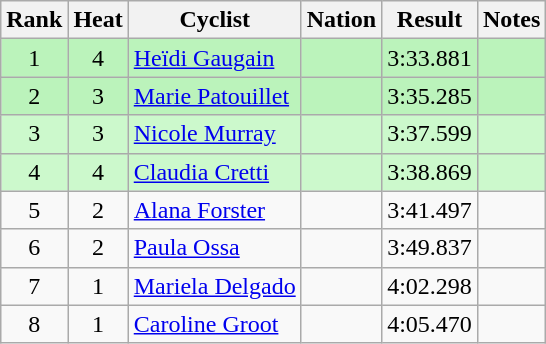<table class="wikitable sortable" style="text-align:center">
<tr>
<th>Rank</th>
<th>Heat</th>
<th>Cyclist</th>
<th>Nation</th>
<th>Result</th>
<th>Notes</th>
</tr>
<tr bgcolor=bbf3bb>
<td>1</td>
<td>4</td>
<td align=left><a href='#'>Heïdi Gaugain</a></td>
<td align=left></td>
<td>3:33.881</td>
<td></td>
</tr>
<tr bgcolor=bbf3bb>
<td>2</td>
<td>3</td>
<td align=left><a href='#'>Marie Patouillet</a></td>
<td align=left></td>
<td>3:35.285</td>
<td></td>
</tr>
<tr bgcolor=ccf9cc>
<td>3</td>
<td>3</td>
<td align=left><a href='#'>Nicole Murray</a></td>
<td align=left></td>
<td>3:37.599</td>
<td></td>
</tr>
<tr bgcolor=ccf9cc>
<td>4</td>
<td>4</td>
<td align=left><a href='#'>Claudia Cretti</a></td>
<td align=left></td>
<td>3:38.869</td>
<td></td>
</tr>
<tr>
<td>5</td>
<td>2</td>
<td align=left><a href='#'>Alana Forster</a></td>
<td align=left></td>
<td>3:41.497</td>
<td></td>
</tr>
<tr>
<td>6</td>
<td>2</td>
<td align=left><a href='#'>Paula Ossa</a></td>
<td align=left></td>
<td>3:49.837</td>
<td></td>
</tr>
<tr>
<td>7</td>
<td>1</td>
<td align=left><a href='#'>Mariela Delgado</a></td>
<td align=left></td>
<td>4:02.298</td>
<td></td>
</tr>
<tr>
<td>8</td>
<td>1</td>
<td align=left><a href='#'>Caroline Groot</a></td>
<td align=left></td>
<td>4:05.470</td>
<td></td>
</tr>
</table>
